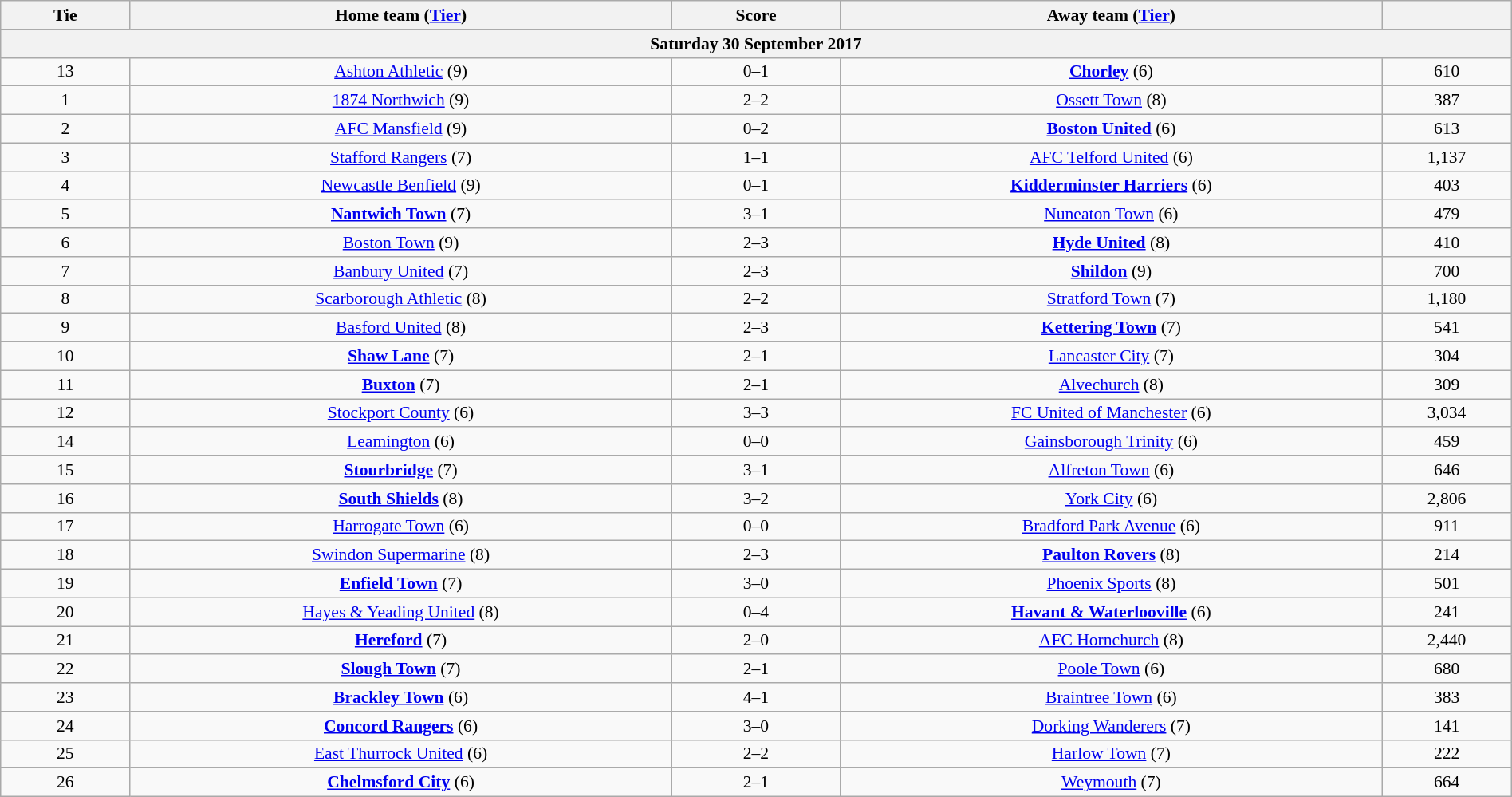<table class="wikitable" style="text-align:center; font-size:90%; width:100%">
<tr>
<th scope="col" style="width:  8.43%;">Tie</th>
<th scope="col" style="width: 35.29%;">Home team (<a href='#'>Tier</a>)</th>
<th scope="col" style="width: 11.00%;">Score</th>
<th scope="col" style="width: 35.29%;">Away team (<a href='#'>Tier</a>)</th>
<th scope="col" style="width:  8.43%;"></th>
</tr>
<tr>
<th colspan="5"><strong>Saturday 30 September 2017</strong></th>
</tr>
<tr>
<td>13</td>
<td><a href='#'>Ashton Athletic</a> (9)</td>
<td>0–1</td>
<td><strong><a href='#'>Chorley</a></strong> (6)</td>
<td>610</td>
</tr>
<tr>
<td>1</td>
<td><a href='#'>1874 Northwich</a> (9)</td>
<td>2–2</td>
<td><a href='#'>Ossett Town</a> (8)</td>
<td>387</td>
</tr>
<tr>
<td>2</td>
<td><a href='#'>AFC Mansfield</a> (9)</td>
<td>0–2</td>
<td><strong><a href='#'>Boston United</a></strong> (6)</td>
<td>613</td>
</tr>
<tr>
<td>3</td>
<td><a href='#'>Stafford Rangers</a> (7)</td>
<td>1–1</td>
<td><a href='#'>AFC Telford United</a> (6)</td>
<td>1,137</td>
</tr>
<tr>
<td>4</td>
<td><a href='#'>Newcastle Benfield</a> (9)</td>
<td>0–1</td>
<td><strong><a href='#'>Kidderminster Harriers</a></strong> (6)</td>
<td>403</td>
</tr>
<tr>
<td>5</td>
<td><strong><a href='#'>Nantwich Town</a></strong> (7)</td>
<td>3–1</td>
<td><a href='#'>Nuneaton Town</a> (6)</td>
<td>479</td>
</tr>
<tr>
<td>6</td>
<td><a href='#'>Boston Town</a> (9)</td>
<td>2–3</td>
<td><strong><a href='#'>Hyde United</a></strong> (8)</td>
<td>410</td>
</tr>
<tr>
<td>7</td>
<td><a href='#'>Banbury United</a> (7)</td>
<td>2–3</td>
<td><strong><a href='#'>Shildon</a></strong> (9)</td>
<td>700</td>
</tr>
<tr>
<td>8</td>
<td><a href='#'>Scarborough Athletic</a> (8)</td>
<td>2–2</td>
<td><a href='#'>Stratford Town</a> (7)</td>
<td>1,180</td>
</tr>
<tr>
<td>9</td>
<td><a href='#'>Basford United</a> (8)</td>
<td>2–3</td>
<td><strong><a href='#'>Kettering Town</a></strong> (7)</td>
<td>541</td>
</tr>
<tr>
<td>10</td>
<td><strong><a href='#'>Shaw Lane</a></strong> (7)</td>
<td>2–1</td>
<td><a href='#'>Lancaster City</a> (7)</td>
<td>304</td>
</tr>
<tr>
<td>11</td>
<td><strong><a href='#'>Buxton</a></strong> (7)</td>
<td>2–1</td>
<td><a href='#'>Alvechurch</a> (8)</td>
<td>309</td>
</tr>
<tr>
<td>12</td>
<td><a href='#'>Stockport County</a> (6)</td>
<td>3–3</td>
<td><a href='#'>FC United of Manchester</a> (6)</td>
<td>3,034</td>
</tr>
<tr>
<td>14</td>
<td><a href='#'>Leamington</a> (6)</td>
<td>0–0</td>
<td><a href='#'>Gainsborough Trinity</a> (6)</td>
<td>459</td>
</tr>
<tr>
<td>15</td>
<td><strong><a href='#'>Stourbridge</a></strong> (7)</td>
<td>3–1</td>
<td><a href='#'>Alfreton Town</a> (6)</td>
<td>646</td>
</tr>
<tr>
<td>16</td>
<td><strong><a href='#'>South Shields</a></strong> (8)</td>
<td>3–2</td>
<td><a href='#'>York City</a> (6)</td>
<td>2,806</td>
</tr>
<tr>
<td>17</td>
<td><a href='#'>Harrogate Town</a> (6)</td>
<td>0–0</td>
<td><a href='#'>Bradford Park Avenue</a> (6)</td>
<td>911</td>
</tr>
<tr>
<td>18</td>
<td><a href='#'>Swindon Supermarine</a> (8)</td>
<td>2–3</td>
<td><strong><a href='#'>Paulton Rovers</a></strong> (8)</td>
<td>214</td>
</tr>
<tr>
<td>19</td>
<td><strong><a href='#'>Enfield Town</a></strong> (7)</td>
<td>3–0</td>
<td><a href='#'>Phoenix Sports</a> (8)</td>
<td>501</td>
</tr>
<tr>
<td>20</td>
<td><a href='#'>Hayes & Yeading United</a> (8)</td>
<td>0–4</td>
<td><strong><a href='#'>Havant & Waterlooville</a></strong> (6)</td>
<td>241</td>
</tr>
<tr>
<td>21</td>
<td><strong><a href='#'>Hereford</a></strong> (7)</td>
<td>2–0</td>
<td><a href='#'>AFC Hornchurch</a> (8)</td>
<td>2,440</td>
</tr>
<tr>
<td>22</td>
<td><strong><a href='#'>Slough Town</a></strong> (7)</td>
<td>2–1</td>
<td><a href='#'>Poole Town</a> (6)</td>
<td>680</td>
</tr>
<tr>
<td>23</td>
<td><strong><a href='#'>Brackley Town</a></strong> (6)</td>
<td>4–1</td>
<td><a href='#'>Braintree Town</a> (6)</td>
<td>383</td>
</tr>
<tr>
<td>24</td>
<td><strong><a href='#'>Concord Rangers</a></strong> (6)</td>
<td>3–0</td>
<td><a href='#'>Dorking Wanderers</a> (7)</td>
<td>141</td>
</tr>
<tr>
<td>25</td>
<td><a href='#'>East Thurrock United</a> (6)</td>
<td>2–2</td>
<td><a href='#'>Harlow Town</a> (7)</td>
<td>222</td>
</tr>
<tr>
<td>26</td>
<td><strong><a href='#'>Chelmsford City</a></strong> (6)</td>
<td>2–1</td>
<td><a href='#'>Weymouth</a> (7)</td>
<td>664</td>
</tr>
</table>
